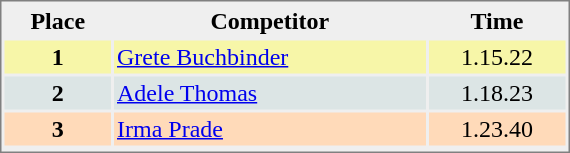<table style="border-style:solid;border-width:1px;border-color:#808080;background-color:#EFEFEF" cellspacing="2" cellpadding="2" width="380px">
<tr bgcolor="#EFEFEF">
<th align=center>Place</th>
<th align=center>Competitor</th>
<th align=center>Time</th>
</tr>
<tr align="center" valign="top" bgcolor="#F7F6A8">
<th>1</th>
<td align="left"> <a href='#'>Grete Buchbinder</a></td>
<td align="center">1.15.22</td>
</tr>
<tr align="center" valign="top" bgcolor="#DCE5E5">
<th>2</th>
<td align="left"> <a href='#'>Adele Thomas</a></td>
<td align="center">1.18.23</td>
</tr>
<tr align="center" valign="top" bgcolor="#FFDAB9">
<th>3</th>
<td align="left"> <a href='#'>Irma Prade</a></td>
<td align="center">1.23.40</td>
</tr>
<tr align="center" valign="top" bgcolor="#FFFFFF">
</tr>
</table>
